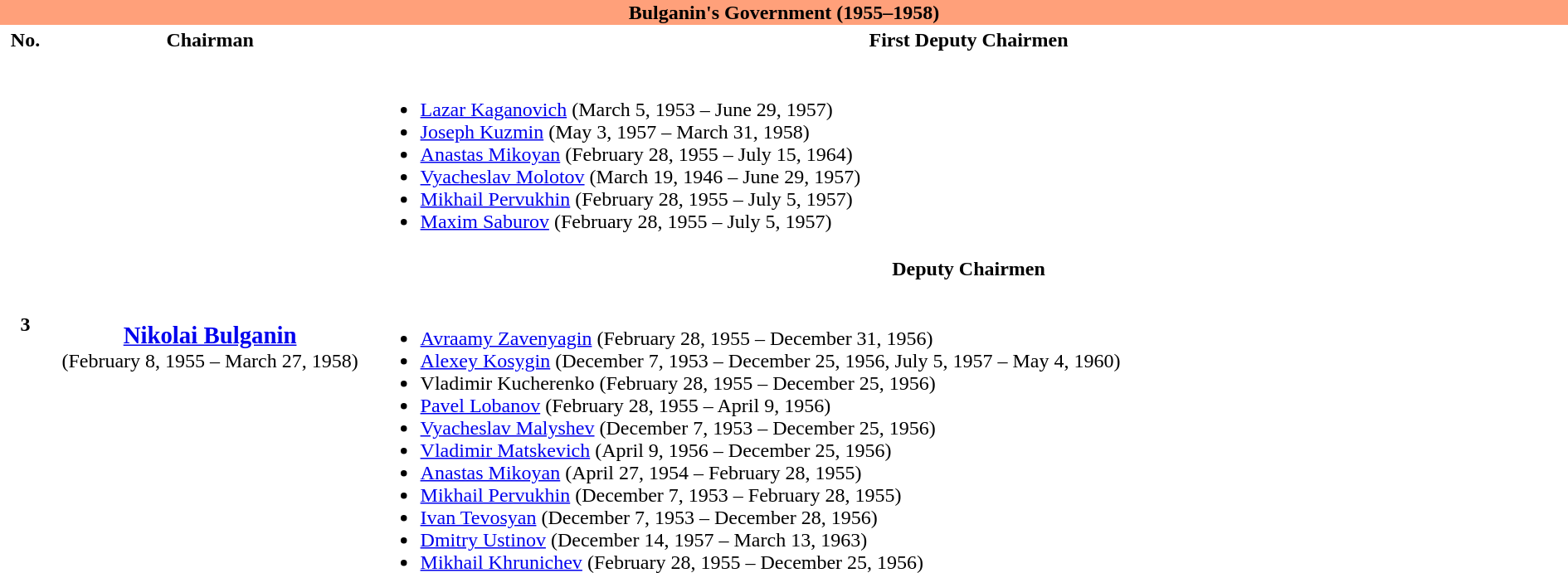<table class="tiles collapsible" border="0" width="100%">
<tr>
<th colspan="3" align="center" style="background:#FFA07A">Bulganin's Government (1955–1958)</th>
</tr>
<tr>
<th>No.</th>
<th>Chairman</th>
<th>First Deputy Chairmen</th>
</tr>
<tr>
<th rowspan="3">3</th>
<td style="text-align:center;" rowspan="3" width="250px"><br><br><big><strong><a href='#'>Nikolai Bulganin</a></strong></big><br>(February 8, 1955 – March 27, 1958)</td>
<td><br><ul><li><a href='#'>Lazar Kaganovich</a> (March 5, 1953 – June 29, 1957)</li><li><a href='#'>Joseph Kuzmin</a> (May 3, 1957 – March 31, 1958)</li><li><a href='#'>Anastas Mikoyan</a> (February 28, 1955 – July 15, 1964)</li><li><a href='#'>Vyacheslav Molotov</a> (March 19, 1946 – June 29, 1957)</li><li><a href='#'>Mikhail Pervukhin</a> (February 28, 1955 – July 5, 1957)</li><li><a href='#'>Maxim Saburov</a> (February 28, 1955 – July 5, 1957)</li></ul></td>
</tr>
<tr>
<th>Deputy Chairmen</th>
</tr>
<tr>
<td><br><ul><li><a href='#'>Avraamy Zavenyagin</a> (February 28, 1955 – December 31, 1956)</li><li><a href='#'>Alexey Kosygin</a> (December 7, 1953 – December 25, 1956, July 5, 1957 – May 4, 1960)</li><li>Vladimir Kucherenko (February 28, 1955 – December 25, 1956)</li><li><a href='#'>Pavel Lobanov</a> (February 28, 1955 – April 9, 1956)</li><li><a href='#'>Vyacheslav Malyshev</a> (December 7, 1953 – December 25, 1956)</li><li><a href='#'>Vladimir Matskevich</a> (April 9, 1956 – December 25, 1956)</li><li><a href='#'>Anastas Mikoyan</a> (April 27, 1954 – February 28, 1955)</li><li><a href='#'>Mikhail Pervukhin</a> (December 7, 1953 – February 28, 1955)</li><li><a href='#'>Ivan Tevosyan</a> (December 7, 1953 – December 28, 1956)</li><li><a href='#'>Dmitry Ustinov</a> (December 14, 1957 – March 13, 1963)</li><li><a href='#'>Mikhail Khrunichev</a> (February 28, 1955 – December 25, 1956)</li></ul></td>
</tr>
</table>
